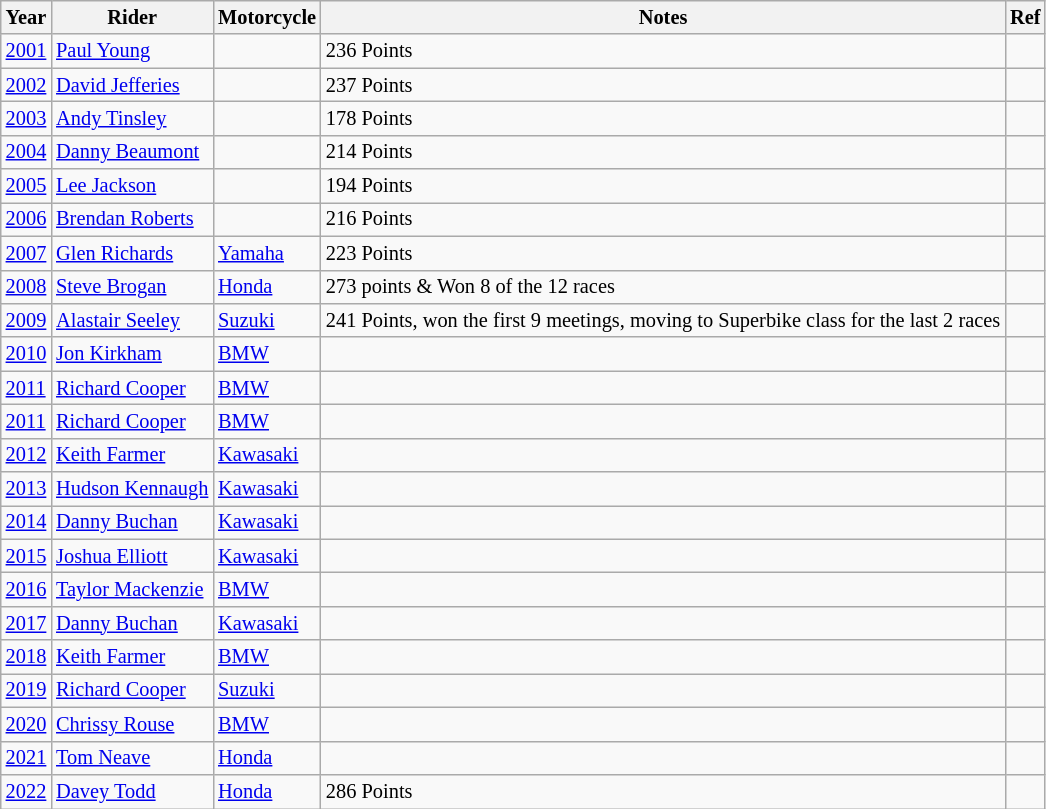<table class="wikitable" style="font-size: 85%">
<tr>
<th>Year</th>
<th>Rider</th>
<th>Motorcycle</th>
<th>Notes</th>
<th>Ref</th>
</tr>
<tr>
<td><a href='#'>2001</a></td>
<td><a href='#'>Paul Young</a></td>
<td></td>
<td>236 Points</td>
<td></td>
</tr>
<tr>
<td><a href='#'>2002</a></td>
<td><a href='#'>David Jefferies</a></td>
<td></td>
<td>237 Points</td>
<td></td>
</tr>
<tr>
<td><a href='#'>2003</a></td>
<td><a href='#'>Andy Tinsley</a></td>
<td></td>
<td>178 Points</td>
<td></td>
</tr>
<tr>
<td><a href='#'>2004</a></td>
<td><a href='#'>Danny Beaumont</a></td>
<td></td>
<td>214 Points</td>
<td></td>
</tr>
<tr>
<td><a href='#'>2005</a></td>
<td><a href='#'>Lee Jackson</a></td>
<td></td>
<td>194 Points</td>
<td></td>
</tr>
<tr>
<td><a href='#'>2006</a></td>
<td><a href='#'>Brendan Roberts</a></td>
<td></td>
<td>216 Points</td>
<td></td>
</tr>
<tr>
<td><a href='#'>2007</a></td>
<td><a href='#'>Glen Richards</a></td>
<td><a href='#'>Yamaha</a></td>
<td>223 Points</td>
<td></td>
</tr>
<tr>
<td><a href='#'>2008</a></td>
<td><a href='#'>Steve Brogan</a></td>
<td><a href='#'>Honda</a></td>
<td>273 points & Won 8 of the 12 races</td>
<td></td>
</tr>
<tr>
<td><a href='#'>2009</a></td>
<td><a href='#'>Alastair Seeley</a></td>
<td><a href='#'>Suzuki</a></td>
<td>241 Points, won the first 9 meetings, moving to Superbike class for the last 2 races</td>
<td></td>
</tr>
<tr>
<td><a href='#'>2010</a></td>
<td><a href='#'>Jon Kirkham</a></td>
<td><a href='#'>BMW</a></td>
<td></td>
<td></td>
</tr>
<tr>
<td><a href='#'>2011</a></td>
<td><a href='#'>Richard Cooper</a></td>
<td><a href='#'>BMW</a></td>
<td></td>
<td></td>
</tr>
<tr>
<td><a href='#'>2011</a></td>
<td><a href='#'>Richard Cooper</a></td>
<td><a href='#'>BMW</a></td>
<td></td>
<td></td>
</tr>
<tr>
<td><a href='#'>2012</a></td>
<td><a href='#'>Keith Farmer</a></td>
<td><a href='#'>Kawasaki</a></td>
<td></td>
<td></td>
</tr>
<tr>
<td><a href='#'>2013</a></td>
<td><a href='#'>Hudson Kennaugh</a></td>
<td><a href='#'>Kawasaki</a></td>
<td></td>
<td></td>
</tr>
<tr>
<td><a href='#'>2014</a></td>
<td><a href='#'>Danny Buchan</a></td>
<td><a href='#'>Kawasaki</a></td>
<td></td>
<td></td>
</tr>
<tr>
<td><a href='#'>2015</a></td>
<td><a href='#'>Joshua Elliott</a></td>
<td><a href='#'>Kawasaki</a></td>
<td></td>
<td></td>
</tr>
<tr>
<td><a href='#'>2016</a></td>
<td><a href='#'>Taylor Mackenzie</a></td>
<td><a href='#'>BMW</a></td>
<td></td>
<td></td>
</tr>
<tr>
<td><a href='#'>2017</a></td>
<td><a href='#'>Danny Buchan</a></td>
<td><a href='#'>Kawasaki</a></td>
<td></td>
<td></td>
</tr>
<tr>
<td><a href='#'>2018</a></td>
<td><a href='#'>Keith Farmer</a></td>
<td><a href='#'>BMW</a></td>
<td></td>
<td></td>
</tr>
<tr>
<td><a href='#'>2019</a></td>
<td><a href='#'>Richard Cooper</a></td>
<td><a href='#'>Suzuki</a></td>
<td></td>
<td></td>
</tr>
<tr>
<td><a href='#'>2020</a></td>
<td><a href='#'>Chrissy Rouse</a></td>
<td><a href='#'>BMW</a></td>
<td></td>
<td></td>
</tr>
<tr>
<td><a href='#'>2021</a></td>
<td><a href='#'>Tom Neave</a></td>
<td><a href='#'>Honda</a></td>
<td></td>
<td></td>
</tr>
<tr>
<td><a href='#'>2022</a></td>
<td><a href='#'>Davey Todd</a></td>
<td><a href='#'>Honda</a></td>
<td>286 Points</td>
<td></td>
</tr>
</table>
